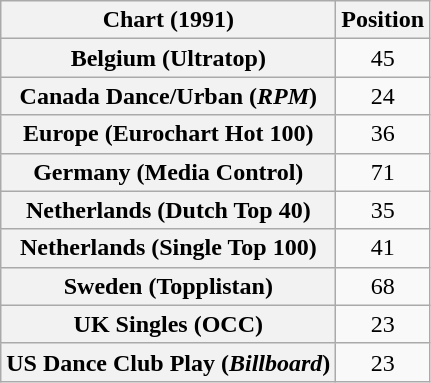<table class="wikitable sortable plainrowheaders" style="text-align:center">
<tr>
<th scope="col">Chart (1991)</th>
<th scope="col">Position</th>
</tr>
<tr>
<th scope="row">Belgium (Ultratop)</th>
<td>45</td>
</tr>
<tr>
<th scope="row">Canada Dance/Urban (<em>RPM</em>)</th>
<td>24</td>
</tr>
<tr>
<th scope="row">Europe (Eurochart Hot 100)</th>
<td>36</td>
</tr>
<tr>
<th scope="row">Germany (Media Control)</th>
<td>71</td>
</tr>
<tr>
<th scope="row">Netherlands (Dutch Top 40)</th>
<td>35</td>
</tr>
<tr>
<th scope="row">Netherlands (Single Top 100)</th>
<td>41</td>
</tr>
<tr>
<th scope="row">Sweden (Topplistan)</th>
<td>68</td>
</tr>
<tr>
<th scope="row">UK Singles (OCC)</th>
<td>23</td>
</tr>
<tr>
<th scope="row">US Dance Club Play (<em>Billboard</em>)</th>
<td>23</td>
</tr>
</table>
